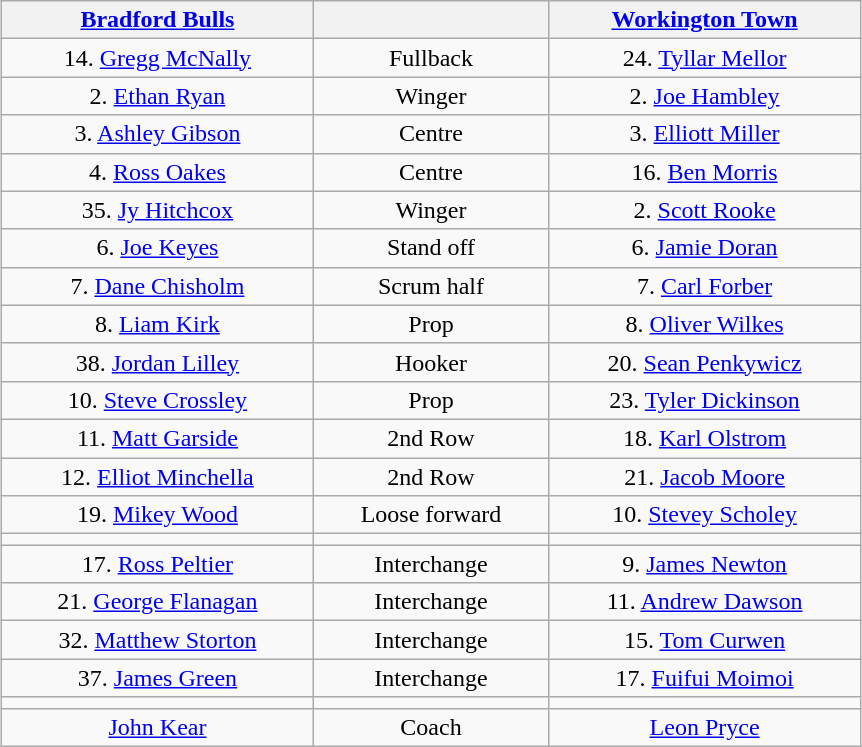<table class="wikitable" style="margin: 1em auto 1em auto">
<tr>
<th width="200"> <a href='#'>Bradford Bulls</a></th>
<th width="150"></th>
<th width="200"> <a href='#'>Workington Town</a></th>
</tr>
<tr>
<td align="center" colspan="1">14. <a href='#'>Gregg McNally</a></td>
<td align="center" colspan="1">Fullback</td>
<td align="center" colspan="1">24. <a href='#'>Tyllar Mellor</a></td>
</tr>
<tr>
<td align="center" colspan="1">2. <a href='#'>Ethan Ryan</a></td>
<td align="center" colspan="1">Winger</td>
<td align="center" colspan="1">2. <a href='#'>Joe Hambley</a></td>
</tr>
<tr>
<td align="center" colspan="1">3. <a href='#'>Ashley Gibson</a></td>
<td align="center" colspan="1">Centre</td>
<td align="center" colspan="1">3. <a href='#'>Elliott Miller</a></td>
</tr>
<tr>
<td align="center" colspan="1">4. <a href='#'>Ross Oakes</a></td>
<td align="center" colspan="1">Centre</td>
<td align="center" colspan="1">16. <a href='#'>Ben Morris</a></td>
</tr>
<tr>
<td align="center" colspan="1">35. <a href='#'>Jy Hitchcox</a></td>
<td align="center" colspan="1">Winger</td>
<td align="center" colspan="1">2. <a href='#'>Scott Rooke</a></td>
</tr>
<tr>
<td align="center" colspan="1">6. <a href='#'>Joe Keyes</a></td>
<td align="center" colspan="1">Stand off</td>
<td align="center" colspan="1">6. <a href='#'>Jamie Doran</a></td>
</tr>
<tr>
<td align="center" colspan="1">7. <a href='#'>Dane Chisholm</a></td>
<td align="center" colspan="1">Scrum half</td>
<td align="center" colspan="1">7. <a href='#'>Carl Forber</a></td>
</tr>
<tr>
<td align="center" colspan="1">8. <a href='#'>Liam Kirk</a></td>
<td align="center" colspan="1">Prop</td>
<td align="center" colspan="1">8. <a href='#'>Oliver Wilkes</a></td>
</tr>
<tr>
<td align="center" colspan="1">38. <a href='#'>Jordan Lilley</a></td>
<td align="center" colspan="1">Hooker</td>
<td align="center" colspan="1">20. <a href='#'>Sean Penkywicz</a></td>
</tr>
<tr>
<td align="center" colspan="1">10. <a href='#'>Steve Crossley</a></td>
<td align="center" colspan="1">Prop</td>
<td align="center" colspan="1">23. <a href='#'>Tyler Dickinson</a></td>
</tr>
<tr>
<td align="center" colspan="1">11. <a href='#'>Matt Garside</a></td>
<td align="center" colspan="1">2nd Row</td>
<td align="center" colspan="1">18. <a href='#'>Karl Olstrom</a></td>
</tr>
<tr>
<td align="center" colspan="1">12. <a href='#'>Elliot Minchella</a></td>
<td align="center" colspan="1">2nd Row</td>
<td align="center" colspan="1">21. <a href='#'>Jacob Moore</a></td>
</tr>
<tr>
<td align="center" colspan="1">19. <a href='#'>Mikey Wood</a></td>
<td align="center" colspan="1">Loose forward</td>
<td align="center" colspan="1">10. <a href='#'>Stevey Scholey</a></td>
</tr>
<tr>
<td align="center" colspan="1"></td>
<td align="center" colspan="1"></td>
<td align="center" colspan="1"></td>
</tr>
<tr>
<td align="center" colspan="1">17. <a href='#'>Ross Peltier</a></td>
<td align="center" colspan="1">Interchange</td>
<td align="center" colspan="1">9. <a href='#'>James Newton</a></td>
</tr>
<tr>
<td align="center" colspan="1">21. <a href='#'>George Flanagan</a></td>
<td align="center" colspan="1">Interchange</td>
<td align="center" colspan="1">11. <a href='#'>Andrew Dawson</a></td>
</tr>
<tr>
<td align="center" colspan="1">32. <a href='#'>Matthew Storton</a></td>
<td align="center" colspan="1">Interchange</td>
<td align="center" colspan="1">15. <a href='#'>Tom Curwen</a></td>
</tr>
<tr>
<td align="center" colspan="1">37. <a href='#'>James Green</a></td>
<td align="center" colspan="1">Interchange</td>
<td align="center" colspan="1">17. <a href='#'>Fuifui Moimoi</a></td>
</tr>
<tr>
<td align="center" colspan="1"></td>
<td align="center" colspan="1"></td>
<td align="center" colspan="1"></td>
</tr>
<tr>
<td align="center" colspan="1"><a href='#'>John Kear</a></td>
<td align="center" colspan="1">Coach</td>
<td align="center" colspan="1"><a href='#'>Leon Pryce</a></td>
</tr>
</table>
